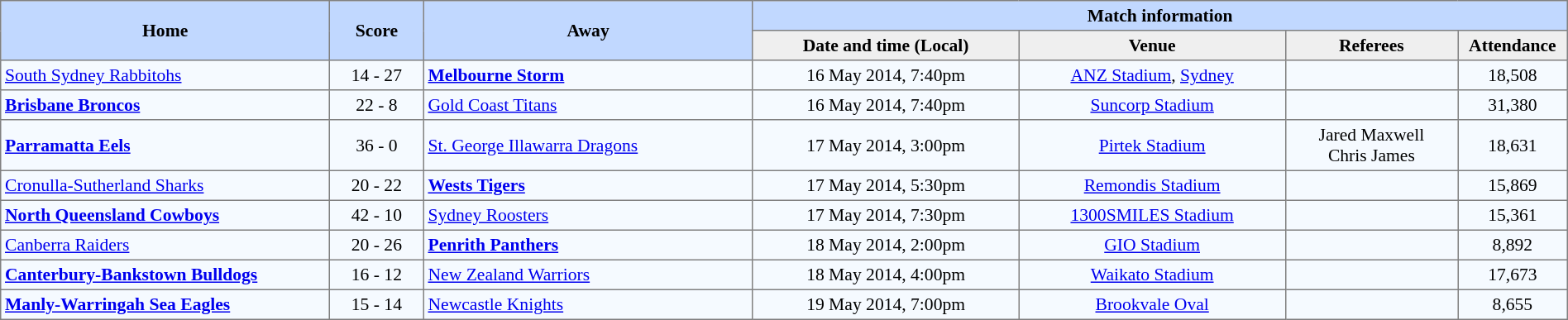<table border="1" cellpadding="3" cellspacing="0" style="border-collapse:collapse; font-size:90%; width:100%;">
<tr style="background:#c1d8ff;">
<th rowspan="2" style="width:21%;">Home</th>
<th rowspan="2" style="width:6%;">Score</th>
<th rowspan="2" style="width:21%;">Away</th>
<th colspan=6>Match information</th>
</tr>
<tr style="background:#efefef;">
<th width=17%>Date and time (Local)</th>
<th width=17%>Venue</th>
<th width=11%>Referees</th>
<th width=7%>Attendance</th>
</tr>
<tr style="text-align:center; background:#f5faff;">
<td align=left> <a href='#'>South Sydney Rabbitohs</a></td>
<td>14 - 27</td>
<td align=left> <strong><a href='#'>Melbourne Storm</a></strong></td>
<td>16 May 2014, 7:40pm</td>
<td><a href='#'>ANZ Stadium</a>, <a href='#'>Sydney</a></td>
<td></td>
<td>18,508</td>
</tr>
<tr style="text-align:center; background:#f5faff;">
<td align=left> <strong><a href='#'>Brisbane Broncos</a></strong></td>
<td>22 - 8</td>
<td align=left> <a href='#'>Gold Coast Titans</a></td>
<td>16 May 2014, 7:40pm</td>
<td><a href='#'>Suncorp Stadium</a></td>
<td></td>
<td>31,380</td>
</tr>
<tr style="text-align:center; background:#f5faff;">
<td align=left> <strong><a href='#'>Parramatta Eels</a></strong></td>
<td>36 - 0</td>
<td align=left> <a href='#'>St. George Illawarra Dragons</a></td>
<td>17 May 2014, 3:00pm</td>
<td><a href='#'>Pirtek Stadium</a></td>
<td>Jared Maxwell<br>Chris James</td>
<td>18,631</td>
</tr>
<tr style="text-align:center; background:#f5faff;">
<td align=left> <a href='#'>Cronulla-Sutherland Sharks</a></td>
<td>20 - 22</td>
<td align=left> <strong><a href='#'>Wests Tigers</a></strong></td>
<td>17 May 2014, 5:30pm</td>
<td><a href='#'>Remondis Stadium</a></td>
<td></td>
<td>15,869</td>
</tr>
<tr style="text-align:center; background:#f5faff;">
<td align=left> <strong><a href='#'>North Queensland Cowboys</a></strong></td>
<td>42 - 10</td>
<td align=left> <a href='#'>Sydney Roosters</a></td>
<td>17 May 2014, 7:30pm</td>
<td><a href='#'>1300SMILES Stadium</a></td>
<td></td>
<td>15,361</td>
</tr>
<tr style="text-align:center; background:#f5faff;">
<td align=left> <a href='#'>Canberra Raiders</a></td>
<td>20 - 26</td>
<td align=left> <strong><a href='#'>Penrith Panthers</a></strong></td>
<td>18 May 2014, 2:00pm</td>
<td><a href='#'>GIO Stadium</a></td>
<td></td>
<td>8,892</td>
</tr>
<tr style="text-align:center; background:#f5faff;">
<td align=left> <strong><a href='#'>Canterbury-Bankstown Bulldogs</a></strong></td>
<td>16 - 12</td>
<td align=left> <a href='#'>New Zealand Warriors</a></td>
<td>18 May 2014, 4:00pm</td>
<td><a href='#'>Waikato Stadium</a></td>
<td></td>
<td>17,673</td>
</tr>
<tr style="text-align:center; background:#f5faff;">
<td align=left> <strong><a href='#'>Manly-Warringah Sea Eagles</a></strong></td>
<td>15 - 14</td>
<td align=left> <a href='#'>Newcastle Knights</a></td>
<td>19 May 2014, 7:00pm</td>
<td><a href='#'>Brookvale Oval</a></td>
<td></td>
<td>8,655</td>
</tr>
</table>
